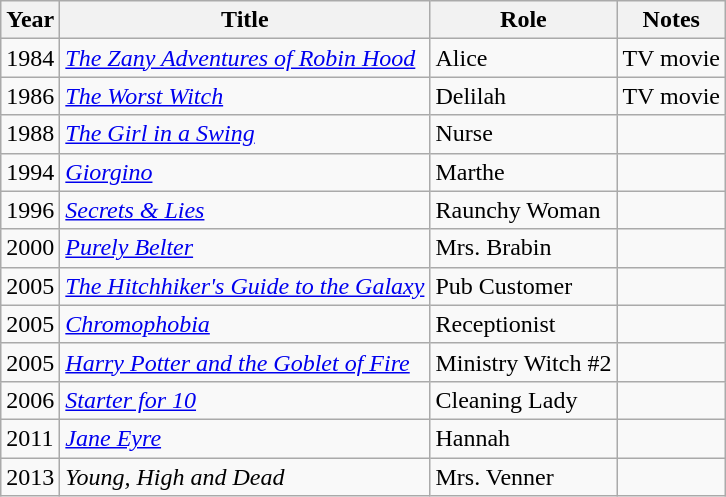<table class="wikitable">
<tr>
<th>Year</th>
<th>Title</th>
<th>Role</th>
<th>Notes</th>
</tr>
<tr>
<td>1984</td>
<td><em><a href='#'>The Zany Adventures of Robin Hood</a></em></td>
<td>Alice</td>
<td>TV movie</td>
</tr>
<tr>
<td>1986</td>
<td><em><a href='#'>The Worst Witch </a></em></td>
<td>Delilah</td>
<td>TV movie</td>
</tr>
<tr>
<td>1988</td>
<td><em><a href='#'>The Girl in a Swing</a></em></td>
<td>Nurse</td>
<td></td>
</tr>
<tr>
<td>1994</td>
<td><em><a href='#'>Giorgino</a></em></td>
<td>Marthe</td>
<td></td>
</tr>
<tr>
<td>1996</td>
<td><em><a href='#'>Secrets & Lies</a></em></td>
<td>Raunchy Woman</td>
<td></td>
</tr>
<tr>
<td>2000</td>
<td><em><a href='#'>Purely Belter</a></em></td>
<td>Mrs. Brabin</td>
<td></td>
</tr>
<tr>
<td>2005</td>
<td><em><a href='#'>The Hitchhiker's Guide to the Galaxy</a></em></td>
<td>Pub Customer</td>
<td></td>
</tr>
<tr>
<td>2005</td>
<td><em><a href='#'>Chromophobia</a></em></td>
<td>Receptionist</td>
<td></td>
</tr>
<tr>
<td>2005</td>
<td><em><a href='#'>Harry Potter and the Goblet of Fire</a></em></td>
<td>Ministry Witch #2</td>
<td></td>
</tr>
<tr>
<td>2006</td>
<td><em><a href='#'>Starter for 10</a></em></td>
<td>Cleaning Lady</td>
<td></td>
</tr>
<tr>
<td>2011</td>
<td><em><a href='#'>Jane Eyre</a></em></td>
<td>Hannah</td>
<td></td>
</tr>
<tr>
<td>2013</td>
<td><em>Young, High and Dead</em></td>
<td>Mrs. Venner</td>
<td></td>
</tr>
</table>
